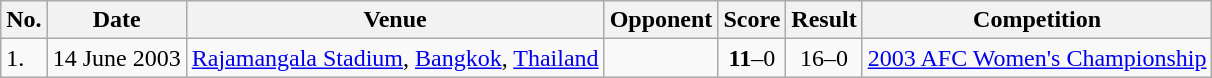<table class="wikitable">
<tr>
<th>No.</th>
<th>Date</th>
<th>Venue</th>
<th>Opponent</th>
<th>Score</th>
<th>Result</th>
<th>Competition</th>
</tr>
<tr>
<td>1.</td>
<td>14 June 2003</td>
<td><a href='#'>Rajamangala Stadium</a>, <a href='#'>Bangkok</a>, <a href='#'>Thailand</a></td>
<td></td>
<td align=center><strong>11</strong>–0</td>
<td align=center>16–0</td>
<td><a href='#'>2003 AFC Women's Championship</a></td>
</tr>
</table>
